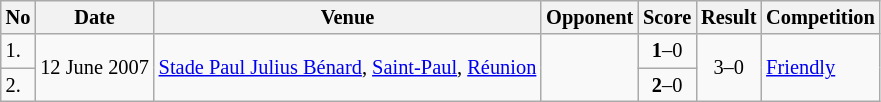<table class="wikitable" style="font-size:85%;">
<tr>
<th>No</th>
<th>Date</th>
<th>Venue</th>
<th>Opponent</th>
<th>Score</th>
<th>Result</th>
<th>Competition</th>
</tr>
<tr>
<td>1.</td>
<td rowspan="2">12 June 2007</td>
<td rowspan="2"><a href='#'>Stade Paul Julius Bénard</a>, <a href='#'>Saint-Paul</a>, <a href='#'>Réunion</a></td>
<td rowspan="2"></td>
<td align=center><strong>1</strong>–0</td>
<td rowspan="2" style="text-align:center">3–0</td>
<td rowspan="2"><a href='#'>Friendly</a></td>
</tr>
<tr>
<td>2.</td>
<td align=center><strong>2</strong>–0</td>
</tr>
</table>
